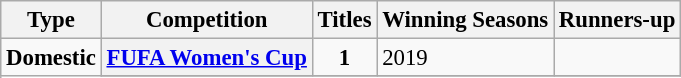<table class="wikitable plainrowheaders" style="font-size:95%; text-align:center;">
<tr>
<th style="width:5">Type</th>
<th style="width:5">Competition</th>
<th style="width:5">Titles</th>
<th style="width:5">Winning Seasons</th>
<th style="width:5">Runners-up</th>
</tr>
<tr>
<td rowspan="2"><strong>Domestic</strong></td>
<th scope=col><a href='#'>FUFA Women's Cup</a></th>
<td><strong>1</strong></td>
<td align="left">2019</td>
<td align="left"></td>
</tr>
<tr>
</tr>
</table>
